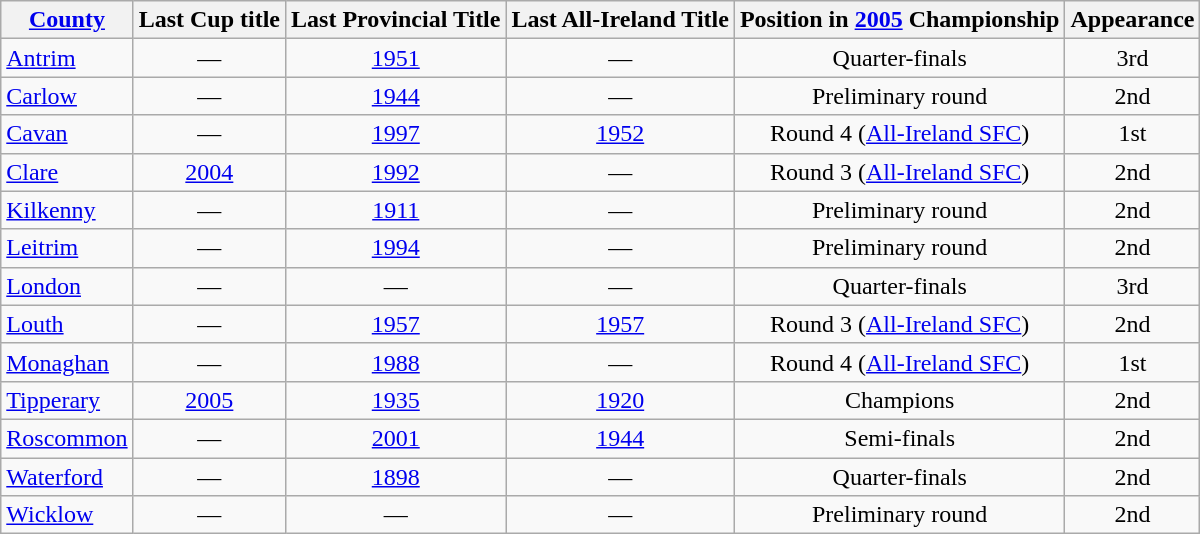<table class="wikitable sortable" style="text-align:center">
<tr>
<th><a href='#'>County</a></th>
<th>Last Cup title</th>
<th>Last Provincial Title</th>
<th>Last All-Ireland Title</th>
<th>Position in <a href='#'>2005</a> Championship</th>
<th>Appearance</th>
</tr>
<tr>
<td style="text-align:left"> <a href='#'>Antrim</a></td>
<td>—</td>
<td><a href='#'>1951</a></td>
<td>—</td>
<td>Quarter-finals</td>
<td>3rd</td>
</tr>
<tr>
<td style="text-align:left"> <a href='#'>Carlow</a></td>
<td>—</td>
<td><a href='#'>1944</a></td>
<td>—</td>
<td>Preliminary round</td>
<td>2nd</td>
</tr>
<tr>
<td style="text-align:left"> <a href='#'>Cavan</a></td>
<td>—</td>
<td><a href='#'>1997</a></td>
<td><a href='#'>1952</a></td>
<td>Round 4 (<a href='#'>All-Ireland SFC</a>)</td>
<td>1st</td>
</tr>
<tr>
<td style="text-align:left"> <a href='#'>Clare</a></td>
<td><a href='#'>2004</a></td>
<td><a href='#'>1992</a></td>
<td>—</td>
<td>Round 3 (<a href='#'>All-Ireland SFC</a>)</td>
<td>2nd</td>
</tr>
<tr>
<td style="text-align:left"> <a href='#'>Kilkenny</a></td>
<td>—</td>
<td><a href='#'>1911</a></td>
<td>—</td>
<td>Preliminary round</td>
<td>2nd</td>
</tr>
<tr>
<td style="text-align:left"> <a href='#'>Leitrim</a></td>
<td>—</td>
<td><a href='#'>1994</a></td>
<td>—</td>
<td>Preliminary round</td>
<td>2nd</td>
</tr>
<tr>
<td style="text-align:left"> <a href='#'>London</a></td>
<td>—</td>
<td>—</td>
<td>—</td>
<td>Quarter-finals</td>
<td>3rd</td>
</tr>
<tr>
<td style="text-align:left"> <a href='#'>Louth</a></td>
<td>—</td>
<td><a href='#'>1957</a></td>
<td><a href='#'>1957</a></td>
<td>Round 3 (<a href='#'>All-Ireland SFC</a>)</td>
<td>2nd</td>
</tr>
<tr>
<td style="text-align:left"> <a href='#'>Monaghan</a></td>
<td>—</td>
<td><a href='#'>1988</a></td>
<td>—</td>
<td>Round 4 (<a href='#'>All-Ireland SFC</a>)</td>
<td>1st</td>
</tr>
<tr>
<td style="text-align:left"> <a href='#'>Tipperary</a></td>
<td><a href='#'>2005</a></td>
<td><a href='#'>1935</a></td>
<td><a href='#'>1920</a></td>
<td>Champions</td>
<td>2nd</td>
</tr>
<tr>
<td style="text-align:left"> <a href='#'>Roscommon</a></td>
<td>—</td>
<td><a href='#'>2001</a></td>
<td><a href='#'>1944</a></td>
<td>Semi-finals</td>
<td>2nd</td>
</tr>
<tr>
<td style="text-align:left"> <a href='#'>Waterford</a></td>
<td>—</td>
<td><a href='#'>1898</a></td>
<td>—</td>
<td>Quarter-finals</td>
<td>2nd</td>
</tr>
<tr>
<td style="text-align:left"> <a href='#'>Wicklow</a></td>
<td>—</td>
<td>—</td>
<td>—</td>
<td>Preliminary round</td>
<td>2nd</td>
</tr>
</table>
